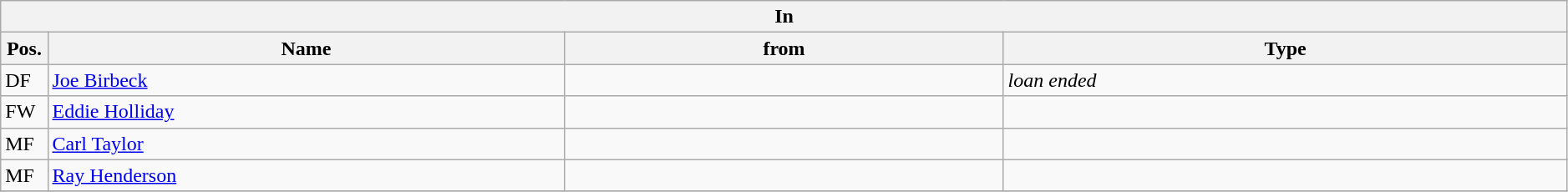<table class="wikitable" style="font-size:100%;width:99%;">
<tr>
<th colspan="4">In</th>
</tr>
<tr>
<th width=3%>Pos.</th>
<th width=33%>Name</th>
<th width=28%>from</th>
<th width=36%>Type</th>
</tr>
<tr>
<td>DF</td>
<td><a href='#'>Joe Birbeck</a></td>
<td></td>
<td><em>loan ended</em></td>
</tr>
<tr>
<td>FW</td>
<td><a href='#'>Eddie Holliday</a></td>
<td></td>
<td></td>
</tr>
<tr>
<td>MF</td>
<td><a href='#'>Carl Taylor</a></td>
<td></td>
<td></td>
</tr>
<tr>
<td>MF</td>
<td><a href='#'>Ray Henderson</a></td>
<td></td>
<td></td>
</tr>
<tr>
</tr>
</table>
